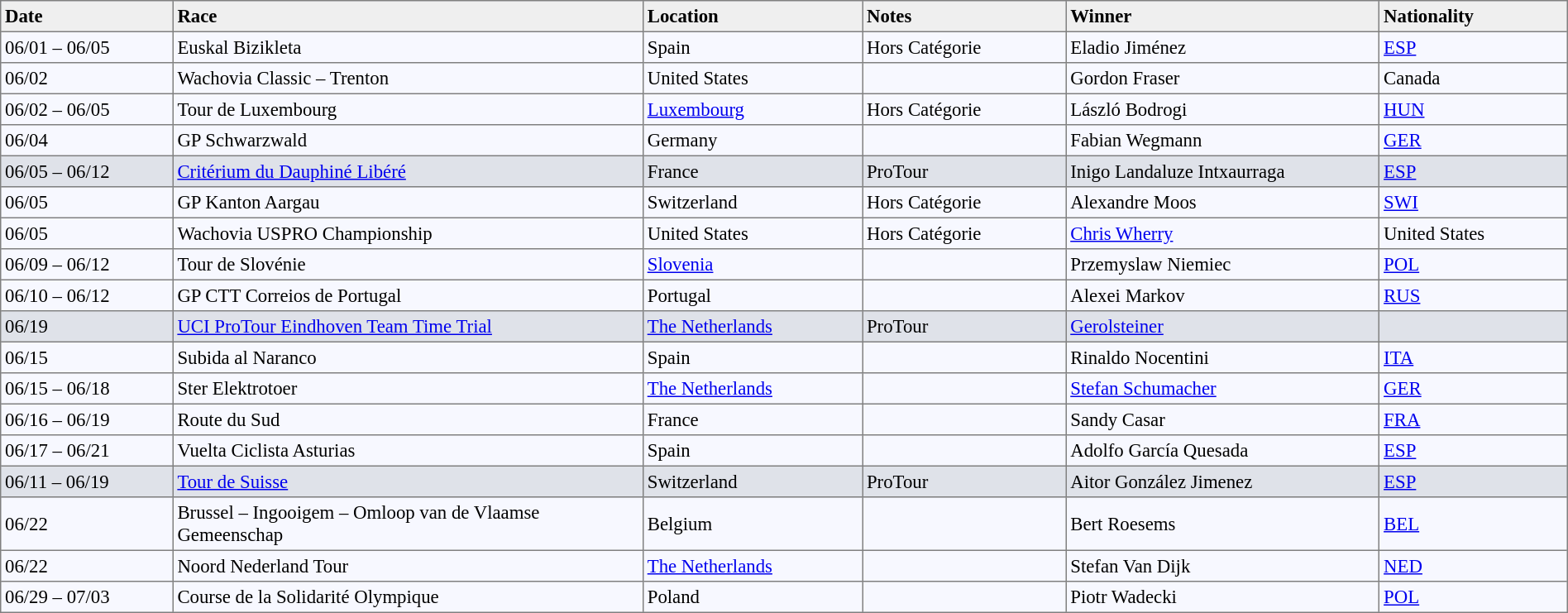<table width="100%" bgcolor="#f7f8ff" cellpadding="3" cellspacing="0" border="1" style="font-size: 95%; border: gray solid 1px; border-collapse: collapse;">
<tr bgcolor="#efefef">
<td width="11%"><strong>Date</strong></td>
<td width="30%"><strong>Race</strong></td>
<td width="14%"><strong>Location</strong></td>
<td width="13%"><strong>Notes</strong></td>
<td width="20%"><strong>Winner</strong></td>
<td width="14%"><strong>Nationality</strong></td>
</tr>
<tr>
<td>06/01 – 06/05</td>
<td>Euskal Bizikleta</td>
<td>Spain</td>
<td>Hors Catégorie</td>
<td>Eladio Jiménez</td>
<td><a href='#'>ESP</a></td>
</tr>
<tr>
<td>06/02</td>
<td>Wachovia Classic – Trenton</td>
<td>United States</td>
<td></td>
<td>Gordon Fraser</td>
<td>Canada</td>
</tr>
<tr>
<td>06/02 – 06/05</td>
<td>Tour de Luxembourg</td>
<td><a href='#'>Luxembourg</a></td>
<td>Hors Catégorie</td>
<td>László Bodrogi</td>
<td><a href='#'>HUN</a></td>
</tr>
<tr>
<td>06/04</td>
<td>GP Schwarzwald</td>
<td>Germany</td>
<td></td>
<td>Fabian Wegmann</td>
<td><a href='#'>GER</a></td>
</tr>
<tr bgcolor="#dfe2e9">
<td>06/05 – 06/12</td>
<td><a href='#'>Critérium du Dauphiné Libéré</a></td>
<td>France</td>
<td>ProTour</td>
<td>Inigo Landaluze Intxaurraga</td>
<td><a href='#'>ESP</a></td>
</tr>
<tr>
<td>06/05</td>
<td>GP Kanton Aargau</td>
<td>Switzerland</td>
<td>Hors Catégorie</td>
<td>Alexandre Moos</td>
<td><a href='#'>SWI</a></td>
</tr>
<tr>
<td>06/05</td>
<td>Wachovia USPRO Championship</td>
<td>United States</td>
<td>Hors Catégorie</td>
<td><a href='#'>Chris Wherry</a></td>
<td>United States</td>
</tr>
<tr>
<td>06/09 – 06/12</td>
<td>Tour de Slovénie</td>
<td><a href='#'>Slovenia</a></td>
<td></td>
<td>Przemyslaw Niemiec</td>
<td><a href='#'>POL</a></td>
</tr>
<tr>
<td>06/10 – 06/12</td>
<td>GP CTT Correios de Portugal</td>
<td>Portugal</td>
<td></td>
<td>Alexei Markov</td>
<td><a href='#'>RUS</a></td>
</tr>
<tr bgcolor="#dfe2e9">
<td>06/19</td>
<td><a href='#'>UCI ProTour Eindhoven Team Time Trial</a></td>
<td><a href='#'>The Netherlands</a></td>
<td>ProTour</td>
<td><a href='#'>Gerolsteiner</a></td>
<td></td>
</tr>
<tr>
<td>06/15</td>
<td>Subida al Naranco</td>
<td>Spain</td>
<td></td>
<td>Rinaldo Nocentini</td>
<td><a href='#'>ITA</a></td>
</tr>
<tr>
<td>06/15 – 06/18</td>
<td>Ster Elektrotoer</td>
<td><a href='#'>The Netherlands</a></td>
<td></td>
<td><a href='#'>Stefan Schumacher</a></td>
<td><a href='#'>GER</a></td>
</tr>
<tr>
<td>06/16 – 06/19</td>
<td>Route du Sud</td>
<td>France</td>
<td></td>
<td>Sandy Casar</td>
<td><a href='#'>FRA</a></td>
</tr>
<tr>
<td>06/17 – 06/21</td>
<td>Vuelta Ciclista Asturias</td>
<td>Spain</td>
<td></td>
<td>Adolfo García Quesada</td>
<td><a href='#'>ESP</a></td>
</tr>
<tr bgcolor="#dfe2e9">
<td>06/11 – 06/19</td>
<td><a href='#'>Tour de Suisse</a></td>
<td>Switzerland</td>
<td>ProTour</td>
<td>Aitor González Jimenez</td>
<td><a href='#'>ESP</a></td>
</tr>
<tr>
<td>06/22</td>
<td>Brussel – Ingooigem – Omloop van de Vlaamse Gemeenschap</td>
<td>Belgium</td>
<td></td>
<td>Bert Roesems</td>
<td><a href='#'>BEL</a></td>
</tr>
<tr>
<td>06/22</td>
<td>Noord Nederland Tour</td>
<td><a href='#'>The Netherlands</a></td>
<td></td>
<td>Stefan Van Dijk</td>
<td><a href='#'>NED</a></td>
</tr>
<tr>
<td>06/29 – 07/03</td>
<td>Course de la Solidarité Olympique</td>
<td>Poland</td>
<td></td>
<td>Piotr Wadecki</td>
<td><a href='#'>POL</a></td>
</tr>
</table>
